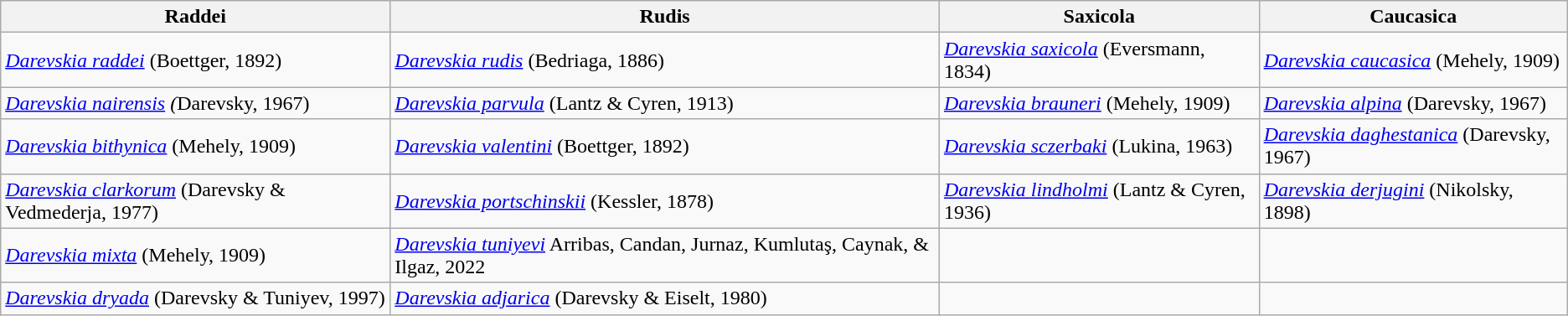<table class="wikitable">
<tr>
<th>Raddei</th>
<th>Rudis</th>
<th>Saxicola</th>
<th>Caucasica</th>
</tr>
<tr>
<td><em><a href='#'>Darevskia raddei</a></em> (Boettger, 1892)</td>
<td><em><a href='#'>Darevskia rudis</a></em> (Bedriaga, 1886)</td>
<td><em><a href='#'>Darevskia saxicola</a></em> (Eversmann, 1834)</td>
<td><em><a href='#'>Darevskia caucasica</a></em> (Mehely, 1909)</td>
</tr>
<tr>
<td><em><a href='#'>Darevskia nairensis</a> (</em>Darevsky, 1967)</td>
<td><em><a href='#'>Darevskia parvula</a></em> (Lantz & Cyren, 1913)</td>
<td><em><a href='#'>Darevskia brauneri</a></em> (Mehely, 1909)</td>
<td><em><a href='#'>Darevskia alpina</a></em> (Darevsky, 1967)</td>
</tr>
<tr>
<td><em><a href='#'>Darevskia bithynica</a></em> (Mehely, 1909)</td>
<td><em><a href='#'>Darevskia valentini</a></em> (Boettger, 1892)</td>
<td><em><a href='#'>Darevskia sczerbaki</a></em> (Lukina, 1963)</td>
<td><em><a href='#'>Darevskia daghestanica</a></em> (Darevsky, 1967)</td>
</tr>
<tr>
<td><em><a href='#'>Darevskia clarkorum</a></em> (Darevsky & Vedmederja, 1977)</td>
<td><em><a href='#'>Darevskia portschinskii</a></em> (Kessler, 1878)</td>
<td><em><a href='#'>Darevskia lindholmi</a></em> (Lantz & Cyren, 1936)</td>
<td><em><a href='#'>Darevskia derjugini</a></em> (Nikolsky, 1898)</td>
</tr>
<tr>
<td><em><a href='#'>Darevskia mixta</a></em> (Mehely, 1909)</td>
<td><em><a href='#'>Darevskia tuniyevi</a></em> Arribas, Candan, Jurnaz, Kumlutaş, Caynak, & Ilgaz, 2022</td>
<td></td>
<td></td>
</tr>
<tr>
<td><em><a href='#'>Darevskia dryada</a></em> (Darevsky & Tuniyev, 1997)</td>
<td><em><a href='#'>Darevskia adjarica</a></em> (Darevsky & Eiselt, 1980)</td>
<td></td>
<td></td>
</tr>
</table>
